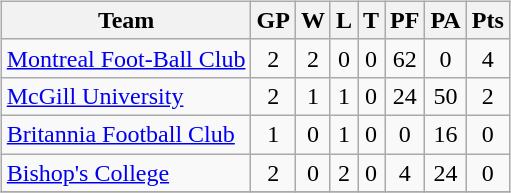<table cellspacing="10">
<tr>
<td valign="top"><br><table class="wikitable">
<tr>
<th>Team</th>
<th>GP</th>
<th>W</th>
<th>L</th>
<th>T</th>
<th>PF</th>
<th>PA</th>
<th>Pts</th>
</tr>
<tr align="center">
<td align="left"><a href='#'>Montreal Foot-Ball Club</a></td>
<td>2</td>
<td>2</td>
<td>0</td>
<td>0</td>
<td>62</td>
<td>0</td>
<td>4</td>
</tr>
<tr align="center">
<td align="left"><a href='#'>McGill University</a></td>
<td>2</td>
<td>1</td>
<td>1</td>
<td>0</td>
<td>24</td>
<td>50</td>
<td>2</td>
</tr>
<tr align="center">
<td align="left"><a href='#'>Britannia Football Club</a></td>
<td>1</td>
<td>0</td>
<td>1</td>
<td>0</td>
<td>0</td>
<td>16</td>
<td>0</td>
</tr>
<tr align="center">
<td align="left"><a href='#'>Bishop's College</a></td>
<td>2</td>
<td>0</td>
<td>2</td>
<td>0</td>
<td>4</td>
<td>24</td>
<td>0</td>
</tr>
<tr align="center">
</tr>
</table>
</td>
</tr>
</table>
